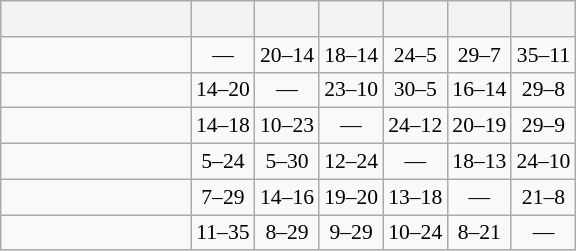<table class="wikitable" style="text-align:center; font-size:90%;">
<tr>
<th width=120> </th>
<th></th>
<th></th>
<th></th>
<th></th>
<th></th>
<th></th>
</tr>
<tr>
<td style="text-align:right;"></td>
<td>—</td>
<td>20–14</td>
<td>18–14</td>
<td>24–5</td>
<td>29–7</td>
<td>35–11</td>
</tr>
<tr>
<td style="text-align:right;"></td>
<td>14–20</td>
<td>—</td>
<td>23–10</td>
<td>30–5</td>
<td>16–14</td>
<td>29–8</td>
</tr>
<tr>
<td style="text-align:right;"></td>
<td>14–18</td>
<td>10–23</td>
<td>—</td>
<td>24–12</td>
<td>20–19</td>
<td>29–9</td>
</tr>
<tr>
<td style="text-align:right;"></td>
<td>5–24</td>
<td>5–30</td>
<td>12–24</td>
<td>—</td>
<td>18–13</td>
<td>24–10</td>
</tr>
<tr>
<td style="text-align:right;"></td>
<td>7–29</td>
<td>14–16</td>
<td>19–20</td>
<td>13–18</td>
<td>—</td>
<td>21–8</td>
</tr>
<tr>
<td style="text-align:right;"></td>
<td>11–35</td>
<td>8–29</td>
<td>9–29</td>
<td>10–24</td>
<td>8–21</td>
<td>—</td>
</tr>
</table>
